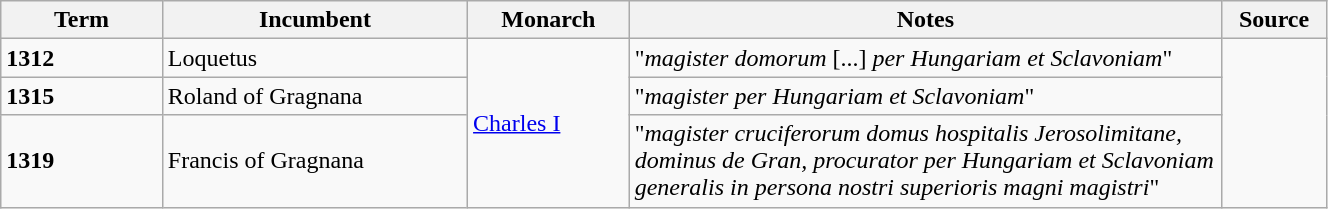<table class="wikitable" style="width: 70%">
<tr>
<th scope="col" width="9%">Term</th>
<th scope="col" width="17%">Incumbent</th>
<th scope="col" width="9%">Monarch</th>
<th scope="col" width="33%">Notes</th>
<th scope="col" width="5%">Source</th>
</tr>
<tr>
<td><strong> 1312</strong></td>
<td>Loquetus</td>
<td rowspan=3><a href='#'>Charles I</a></td>
<td>"<em>magister domorum</em> [...] <em>per Hungariam et Sclavoniam</em>"</td>
<td rowspan=3></td>
</tr>
<tr>
<td><strong> 1315</strong></td>
<td>Roland of Gragnana</td>
<td>"<em>magister per Hungariam et Sclavoniam</em>"</td>
</tr>
<tr>
<td><strong> 1319</strong></td>
<td>Francis of Gragnana</td>
<td>"<em>magister cruciferorum domus hospitalis Jerosolimitane, dominus de Gran, procurator per Hungariam et Sclavoniam generalis in persona nostri superioris magni magistri</em>"</td>
</tr>
</table>
